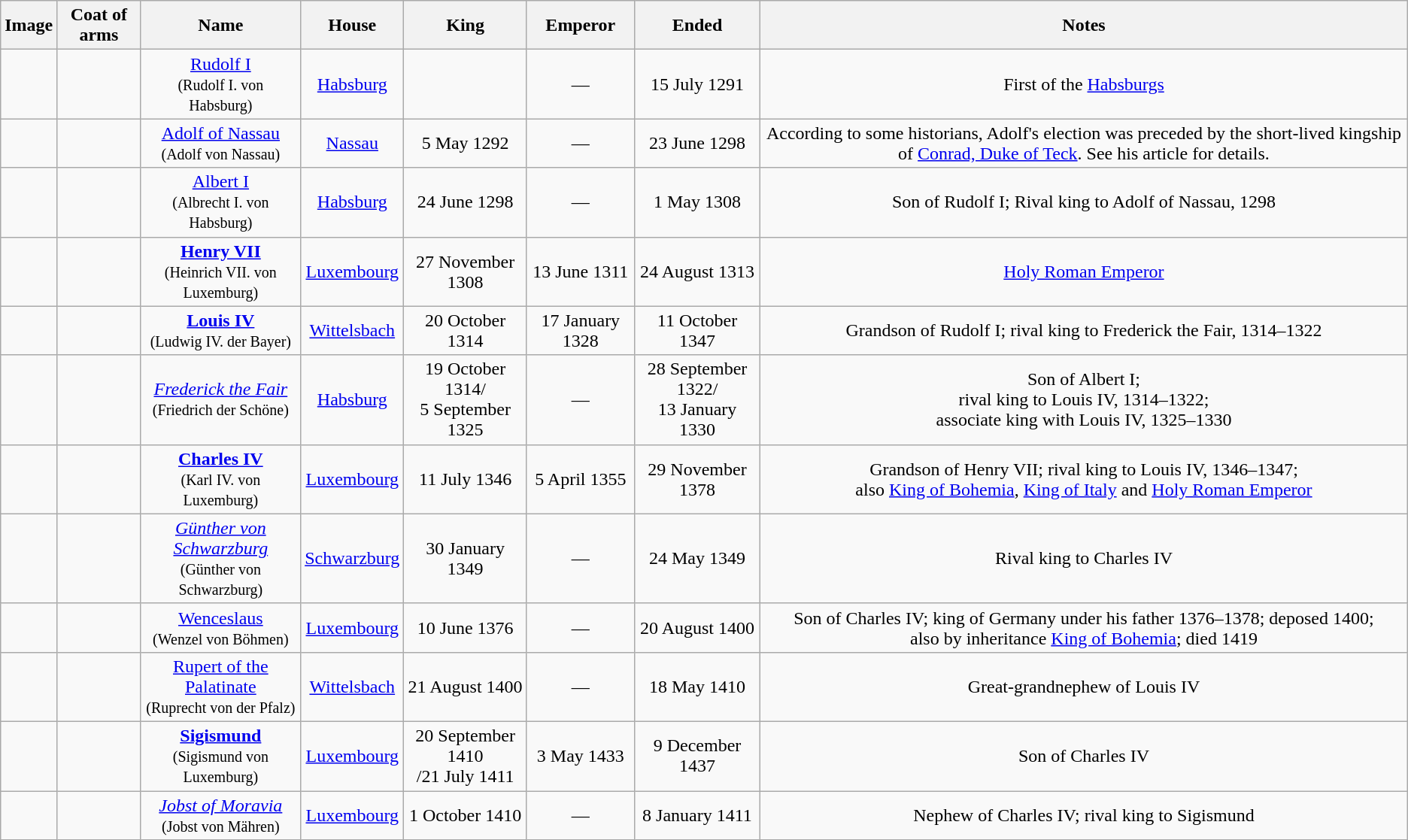<table class="wikitable" style="text-align:center;">
<tr>
<th>Image</th>
<th>Coat of arms</th>
<th>Name</th>
<th>House</th>
<th>King</th>
<th>Emperor</th>
<th>Ended</th>
<th>Notes</th>
</tr>
<tr>
<td></td>
<td></td>
<td><a href='#'>Rudolf I</a><br><small>(Rudolf I. von Habsburg)</small></td>
<td><a href='#'>Habsburg</a></td>
<td></td>
<td>—</td>
<td>15 July 1291</td>
<td>First of the <a href='#'>Habsburgs</a></td>
</tr>
<tr>
<td></td>
<td></td>
<td><a href='#'>Adolf of Nassau</a><br><small>(Adolf von Nassau)</small></td>
<td><a href='#'>Nassau</a></td>
<td>5 May 1292</td>
<td>—</td>
<td>23 June 1298</td>
<td>According to some historians, Adolf's election was preceded by the short-lived kingship of <a href='#'>Conrad, Duke of Teck</a>. See his article for details.</td>
</tr>
<tr>
<td></td>
<td></td>
<td><a href='#'>Albert I</a><br><small>(Albrecht I. von Habsburg)</small></td>
<td><a href='#'>Habsburg</a></td>
<td>24 June 1298</td>
<td>—</td>
<td>1 May 1308</td>
<td>Son of Rudolf I; Rival king to Adolf of Nassau, 1298</td>
</tr>
<tr>
<td></td>
<td></td>
<td><strong><a href='#'>Henry VII</a></strong><br><small>(Heinrich VII. von Luxemburg)</small></td>
<td><a href='#'>Luxembourg</a></td>
<td>27 November 1308</td>
<td>13 June 1311</td>
<td>24 August 1313</td>
<td><a href='#'>Holy Roman Emperor</a></td>
</tr>
<tr>
<td></td>
<td></td>
<td><strong><a href='#'>Louis IV</a></strong><br><small>(Ludwig IV. der Bayer)</small></td>
<td><a href='#'>Wittelsbach</a></td>
<td>20 October 1314</td>
<td>17 January 1328</td>
<td>11 October 1347</td>
<td>Grandson of Rudolf I; rival king to Frederick the Fair, 1314–1322</td>
</tr>
<tr>
<td></td>
<td></td>
<td><em><a href='#'>Frederick the Fair</a></em><br><small>(Friedrich der Schöne)</small></td>
<td><a href='#'>Habsburg</a></td>
<td>19 October 1314/<br>5 September 1325</td>
<td>—</td>
<td>28 September 1322/<br>13 January 1330</td>
<td>Son of Albert I;<br>rival king to Louis IV, 1314–1322;<br>associate king with Louis IV, 1325–1330</td>
</tr>
<tr>
<td></td>
<td></td>
<td><strong><a href='#'>Charles IV</a></strong><br><small>(Karl IV. von Luxemburg)</small></td>
<td><a href='#'>Luxembourg</a></td>
<td>11 July 1346</td>
<td>5 April 1355</td>
<td>29 November 1378</td>
<td>Grandson of Henry VII; rival king to Louis IV, 1346–1347; <br>also <a href='#'>King of Bohemia</a>, <a href='#'>King of Italy</a> and <a href='#'>Holy Roman Emperor</a></td>
</tr>
<tr>
<td></td>
<td></td>
<td><em><a href='#'>Günther von Schwarzburg</a></em><br><small>(Günther von Schwarzburg)</small></td>
<td><a href='#'>Schwarzburg</a></td>
<td>30 January 1349</td>
<td>—</td>
<td>24 May 1349</td>
<td>Rival king to Charles IV</td>
</tr>
<tr>
<td></td>
<td></td>
<td><a href='#'>Wenceslaus</a><br><small>(Wenzel von Böhmen)</small></td>
<td><a href='#'>Luxembourg</a></td>
<td>10 June 1376</td>
<td>—</td>
<td>20 August 1400</td>
<td>Son of Charles IV; king of Germany under his father 1376–1378; deposed 1400; <br>also by inheritance <a href='#'>King of Bohemia</a>; died 1419<br></td>
</tr>
<tr>
<td></td>
<td></td>
<td><a href='#'>Rupert of the Palatinate</a><br><small>(Ruprecht von der Pfalz)</small></td>
<td><a href='#'>Wittelsbach</a></td>
<td>21 August 1400</td>
<td>—</td>
<td>18 May 1410</td>
<td>Great-grandnephew of Louis IV</td>
</tr>
<tr>
<td></td>
<td></td>
<td><strong><a href='#'>Sigismund</a></strong><br><small>(Sigismund von Luxemburg)</small></td>
<td><a href='#'>Luxembourg</a></td>
<td>20 September 1410<br>/21 July 1411</td>
<td>3 May 1433</td>
<td>9 December 1437</td>
<td>Son of Charles IV</td>
</tr>
<tr>
<td></td>
<td></td>
<td><em><a href='#'>Jobst of Moravia</a></em><br><small>(Jobst von Mähren)</small></td>
<td><a href='#'>Luxembourg</a></td>
<td>1 October 1410</td>
<td>—</td>
<td>8 January 1411</td>
<td>Nephew of Charles IV; rival king to Sigismund</td>
</tr>
</table>
